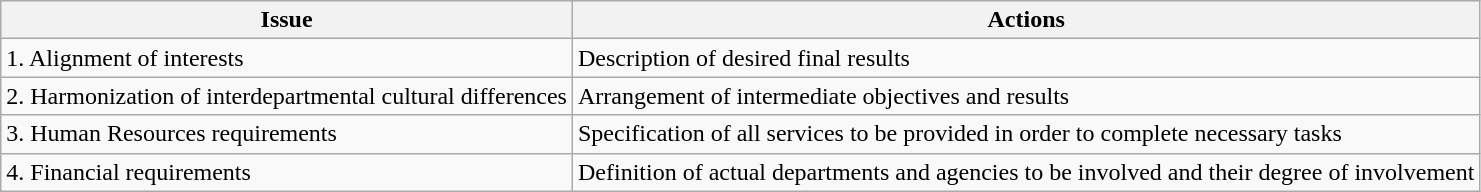<table class="wikitable">
<tr>
<th>Issue</th>
<th>Actions</th>
</tr>
<tr>
<td>1. Alignment of interests</td>
<td>Description of desired final results</td>
</tr>
<tr>
<td>2. Harmonization of interdepartmental cultural differences</td>
<td>Arrangement of  intermediate objectives and results</td>
</tr>
<tr>
<td>3. Human Resources requirements</td>
<td>Specification of all services to be provided in order to complete necessary tasks</td>
</tr>
<tr>
<td>4. Financial requirements</td>
<td>Definition of actual departments and agencies to be involved and their degree of involvement</td>
</tr>
</table>
